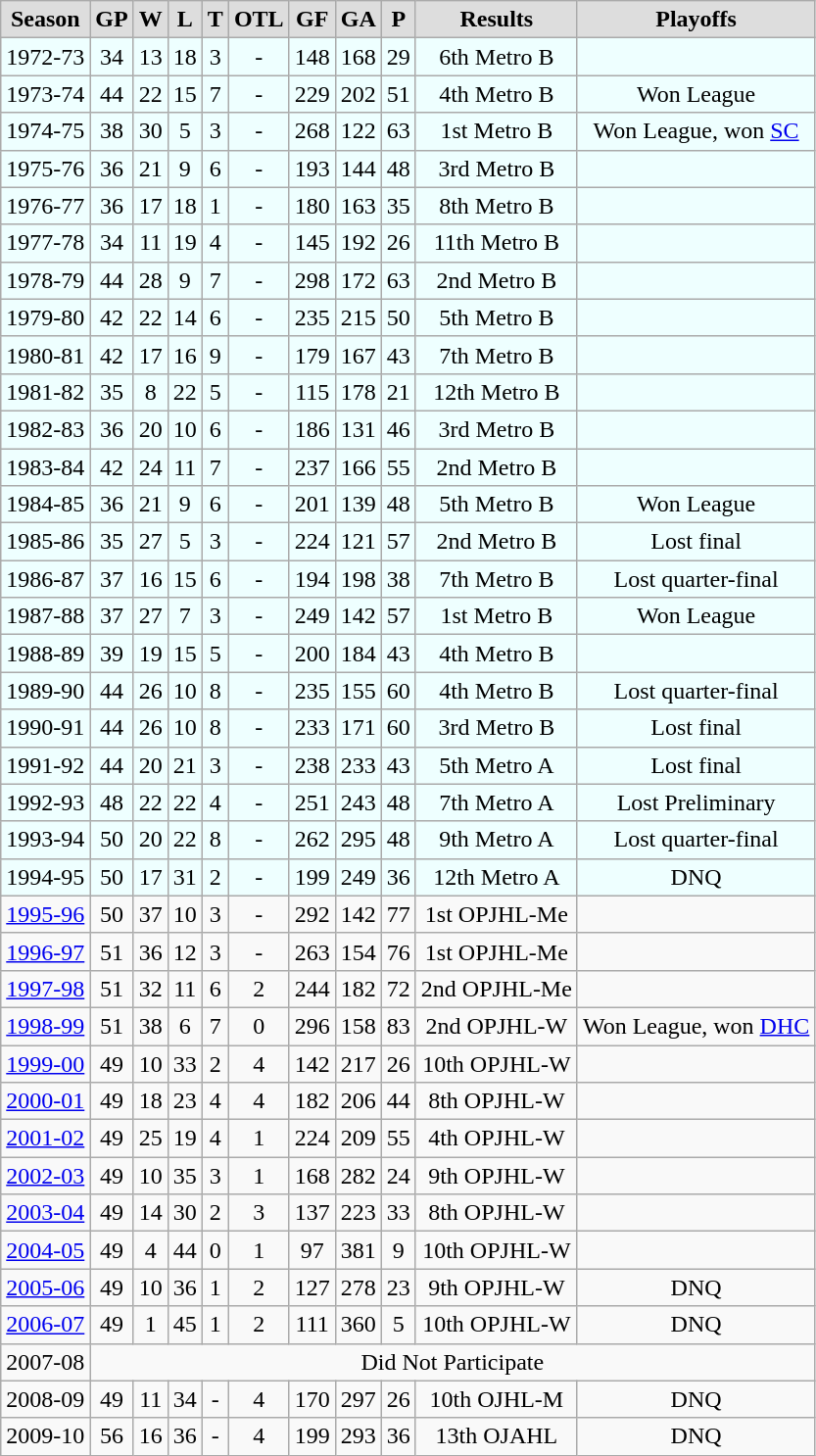<table class="wikitable">
<tr align="center"  bgcolor="#dddddd">
<td><strong>Season</strong></td>
<td><strong>GP</strong></td>
<td><strong>W</strong></td>
<td><strong>L</strong></td>
<td><strong>T</strong></td>
<td><strong>OTL</strong></td>
<td><strong>GF</strong></td>
<td><strong>GA</strong></td>
<td><strong>P</strong></td>
<td><strong>Results</strong></td>
<td><strong>Playoffs</strong></td>
</tr>
<tr align="center" bgcolor="#EEFFFF">
<td>1972-73</td>
<td>34</td>
<td>13</td>
<td>18</td>
<td>3</td>
<td>-</td>
<td>148</td>
<td>168</td>
<td>29</td>
<td>6th Metro B</td>
<td></td>
</tr>
<tr align="center" bgcolor="#EEFFFF">
<td>1973-74</td>
<td>44</td>
<td>22</td>
<td>15</td>
<td>7</td>
<td>-</td>
<td>229</td>
<td>202</td>
<td>51</td>
<td>4th Metro B</td>
<td>Won League</td>
</tr>
<tr align="center" bgcolor="#EEFFFF">
<td>1974-75</td>
<td>38</td>
<td>30</td>
<td>5</td>
<td>3</td>
<td>-</td>
<td>268</td>
<td>122</td>
<td>63</td>
<td>1st Metro B</td>
<td>Won League, won <a href='#'>SC</a></td>
</tr>
<tr align="center" bgcolor="#EEFFFF">
<td>1975-76</td>
<td>36</td>
<td>21</td>
<td>9</td>
<td>6</td>
<td>-</td>
<td>193</td>
<td>144</td>
<td>48</td>
<td>3rd Metro B</td>
<td></td>
</tr>
<tr align="center" bgcolor="#EEFFFF">
<td>1976-77</td>
<td>36</td>
<td>17</td>
<td>18</td>
<td>1</td>
<td>-</td>
<td>180</td>
<td>163</td>
<td>35</td>
<td>8th Metro B</td>
<td></td>
</tr>
<tr align="center" bgcolor="#EEFFFF">
<td>1977-78</td>
<td>34</td>
<td>11</td>
<td>19</td>
<td>4</td>
<td>-</td>
<td>145</td>
<td>192</td>
<td>26</td>
<td>11th Metro B</td>
<td></td>
</tr>
<tr align="center" bgcolor="#EEFFFF">
<td>1978-79</td>
<td>44</td>
<td>28</td>
<td>9</td>
<td>7</td>
<td>-</td>
<td>298</td>
<td>172</td>
<td>63</td>
<td>2nd Metro B</td>
<td></td>
</tr>
<tr align="center" bgcolor="#EEFFFF">
<td>1979-80</td>
<td>42</td>
<td>22</td>
<td>14</td>
<td>6</td>
<td>-</td>
<td>235</td>
<td>215</td>
<td>50</td>
<td>5th Metro B</td>
<td></td>
</tr>
<tr align="center" bgcolor="#EEFFFF">
<td>1980-81</td>
<td>42</td>
<td>17</td>
<td>16</td>
<td>9</td>
<td>-</td>
<td>179</td>
<td>167</td>
<td>43</td>
<td>7th Metro B</td>
<td></td>
</tr>
<tr align="center" bgcolor="#EEFFFF">
<td>1981-82</td>
<td>35</td>
<td>8</td>
<td>22</td>
<td>5</td>
<td>-</td>
<td>115</td>
<td>178</td>
<td>21</td>
<td>12th Metro B</td>
<td></td>
</tr>
<tr align="center" bgcolor="#EEFFFF">
<td>1982-83</td>
<td>36</td>
<td>20</td>
<td>10</td>
<td>6</td>
<td>-</td>
<td>186</td>
<td>131</td>
<td>46</td>
<td>3rd Metro B</td>
<td></td>
</tr>
<tr align="center" bgcolor="#EEFFFF">
<td>1983-84</td>
<td>42</td>
<td>24</td>
<td>11</td>
<td>7</td>
<td>-</td>
<td>237</td>
<td>166</td>
<td>55</td>
<td>2nd Metro B</td>
<td></td>
</tr>
<tr align="center" bgcolor="#EEFFFF">
<td>1984-85</td>
<td>36</td>
<td>21</td>
<td>9</td>
<td>6</td>
<td>-</td>
<td>201</td>
<td>139</td>
<td>48</td>
<td>5th Metro B</td>
<td>Won League</td>
</tr>
<tr align="center" bgcolor="#EEFFFF">
<td>1985-86</td>
<td>35</td>
<td>27</td>
<td>5</td>
<td>3</td>
<td>-</td>
<td>224</td>
<td>121</td>
<td>57</td>
<td>2nd Metro B</td>
<td>Lost final</td>
</tr>
<tr align="center" bgcolor="#EEFFFF">
<td>1986-87</td>
<td>37</td>
<td>16</td>
<td>15</td>
<td>6</td>
<td>-</td>
<td>194</td>
<td>198</td>
<td>38</td>
<td>7th Metro B</td>
<td>Lost quarter-final</td>
</tr>
<tr align="center" bgcolor="#EEFFFF">
<td>1987-88</td>
<td>37</td>
<td>27</td>
<td>7</td>
<td>3</td>
<td>-</td>
<td>249</td>
<td>142</td>
<td>57</td>
<td>1st Metro B</td>
<td>Won League</td>
</tr>
<tr align="center" bgcolor="#EEFFFF">
<td>1988-89</td>
<td>39</td>
<td>19</td>
<td>15</td>
<td>5</td>
<td>-</td>
<td>200</td>
<td>184</td>
<td>43</td>
<td>4th Metro B</td>
<td></td>
</tr>
<tr align="center" bgcolor="#EEFFFF">
<td>1989-90</td>
<td>44</td>
<td>26</td>
<td>10</td>
<td>8</td>
<td>-</td>
<td>235</td>
<td>155</td>
<td>60</td>
<td>4th Metro B</td>
<td>Lost quarter-final</td>
</tr>
<tr align="center" bgcolor="#EEFFFF">
<td>1990-91</td>
<td>44</td>
<td>26</td>
<td>10</td>
<td>8</td>
<td>-</td>
<td>233</td>
<td>171</td>
<td>60</td>
<td>3rd Metro B</td>
<td>Lost final</td>
</tr>
<tr align="center" bgcolor="#EEFFFF">
<td>1991-92</td>
<td>44</td>
<td>20</td>
<td>21</td>
<td>3</td>
<td>-</td>
<td>238</td>
<td>233</td>
<td>43</td>
<td>5th Metro A</td>
<td>Lost final</td>
</tr>
<tr align="center" bgcolor="#EEFFFF">
<td>1992-93</td>
<td>48</td>
<td>22</td>
<td>22</td>
<td>4</td>
<td>-</td>
<td>251</td>
<td>243</td>
<td>48</td>
<td>7th Metro A</td>
<td>Lost Preliminary</td>
</tr>
<tr align="center" bgcolor="#EEFFFF">
<td>1993-94</td>
<td>50</td>
<td>20</td>
<td>22</td>
<td>8</td>
<td>-</td>
<td>262</td>
<td>295</td>
<td>48</td>
<td>9th Metro A</td>
<td>Lost quarter-final</td>
</tr>
<tr align="center" bgcolor="#EEFFFF">
<td>1994-95</td>
<td>50</td>
<td>17</td>
<td>31</td>
<td>2</td>
<td>-</td>
<td>199</td>
<td>249</td>
<td>36</td>
<td>12th Metro A</td>
<td>DNQ</td>
</tr>
<tr align="center">
<td><a href='#'>1995-96</a></td>
<td>50</td>
<td>37</td>
<td>10</td>
<td>3</td>
<td>-</td>
<td>292</td>
<td>142</td>
<td>77</td>
<td>1st OPJHL-Me</td>
<td></td>
</tr>
<tr align="center">
<td><a href='#'>1996-97</a></td>
<td>51</td>
<td>36</td>
<td>12</td>
<td>3</td>
<td>-</td>
<td>263</td>
<td>154</td>
<td>76</td>
<td>1st OPJHL-Me</td>
<td></td>
</tr>
<tr align="center">
<td><a href='#'>1997-98</a></td>
<td>51</td>
<td>32</td>
<td>11</td>
<td>6</td>
<td>2</td>
<td>244</td>
<td>182</td>
<td>72</td>
<td>2nd OPJHL-Me</td>
<td></td>
</tr>
<tr align="center">
<td><a href='#'>1998-99</a></td>
<td>51</td>
<td>38</td>
<td>6</td>
<td>7</td>
<td>0</td>
<td>296</td>
<td>158</td>
<td>83</td>
<td>2nd OPJHL-W</td>
<td>Won League, won <a href='#'>DHC</a></td>
</tr>
<tr align="center">
<td><a href='#'>1999-00</a></td>
<td>49</td>
<td>10</td>
<td>33</td>
<td>2</td>
<td>4</td>
<td>142</td>
<td>217</td>
<td>26</td>
<td>10th OPJHL-W</td>
<td></td>
</tr>
<tr align="center">
<td><a href='#'>2000-01</a></td>
<td>49</td>
<td>18</td>
<td>23</td>
<td>4</td>
<td>4</td>
<td>182</td>
<td>206</td>
<td>44</td>
<td>8th OPJHL-W</td>
<td></td>
</tr>
<tr align="center">
<td><a href='#'>2001-02</a></td>
<td>49</td>
<td>25</td>
<td>19</td>
<td>4</td>
<td>1</td>
<td>224</td>
<td>209</td>
<td>55</td>
<td>4th OPJHL-W</td>
<td></td>
</tr>
<tr align="center">
<td><a href='#'>2002-03</a></td>
<td>49</td>
<td>10</td>
<td>35</td>
<td>3</td>
<td>1</td>
<td>168</td>
<td>282</td>
<td>24</td>
<td>9th OPJHL-W</td>
<td></td>
</tr>
<tr align="center">
<td><a href='#'>2003-04</a></td>
<td>49</td>
<td>14</td>
<td>30</td>
<td>2</td>
<td>3</td>
<td>137</td>
<td>223</td>
<td>33</td>
<td>8th OPJHL-W</td>
<td></td>
</tr>
<tr align="center">
<td><a href='#'>2004-05</a></td>
<td>49</td>
<td>4</td>
<td>44</td>
<td>0</td>
<td>1</td>
<td>97</td>
<td>381</td>
<td>9</td>
<td>10th OPJHL-W</td>
<td></td>
</tr>
<tr align="center">
<td><a href='#'>2005-06</a></td>
<td>49</td>
<td>10</td>
<td>36</td>
<td>1</td>
<td>2</td>
<td>127</td>
<td>278</td>
<td>23</td>
<td>9th OPJHL-W</td>
<td>DNQ</td>
</tr>
<tr align="center">
<td><a href='#'>2006-07</a></td>
<td>49</td>
<td>1</td>
<td>45</td>
<td>1</td>
<td>2</td>
<td>111</td>
<td>360</td>
<td>5</td>
<td>10th OPJHL-W</td>
<td>DNQ</td>
</tr>
<tr align="center">
<td>2007-08</td>
<td colspan="11">Did Not Participate</td>
</tr>
<tr align="center">
<td>2008-09</td>
<td>49</td>
<td>11</td>
<td>34</td>
<td>-</td>
<td>4</td>
<td>170</td>
<td>297</td>
<td>26</td>
<td>10th OJHL-M</td>
<td>DNQ</td>
</tr>
<tr align="center">
<td>2009-10</td>
<td>56</td>
<td>16</td>
<td>36</td>
<td>-</td>
<td>4</td>
<td>199</td>
<td>293</td>
<td>36</td>
<td>13th OJAHL</td>
<td>DNQ</td>
</tr>
</table>
